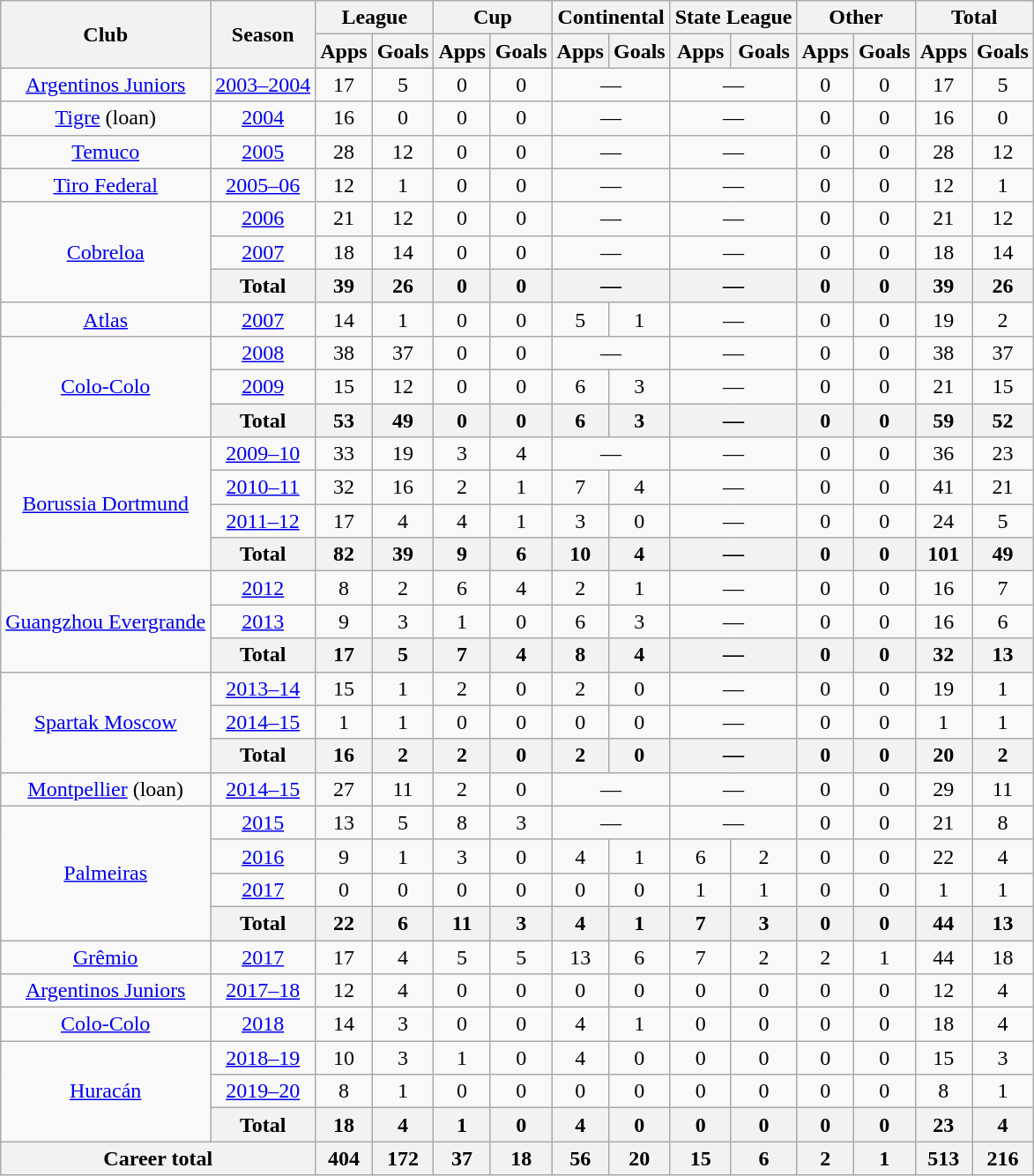<table class="wikitable" style="text-align:center">
<tr>
<th rowspan="2">Club</th>
<th rowspan="2">Season</th>
<th colspan="2">League</th>
<th colspan="2">Cup</th>
<th colspan="2">Continental</th>
<th colspan="2">State League</th>
<th colspan="2">Other</th>
<th colspan="2">Total</th>
</tr>
<tr>
<th>Apps</th>
<th>Goals</th>
<th>Apps</th>
<th>Goals</th>
<th>Apps</th>
<th>Goals</th>
<th>Apps</th>
<th>Goals</th>
<th>Apps</th>
<th>Goals</th>
<th>Apps</th>
<th>Goals</th>
</tr>
<tr>
<td><a href='#'>Argentinos Juniors</a></td>
<td><a href='#'>2003–2004</a></td>
<td>17</td>
<td>5</td>
<td>0</td>
<td>0</td>
<td colspan="2">—</td>
<td colspan="2">—</td>
<td>0</td>
<td>0</td>
<td>17</td>
<td>5</td>
</tr>
<tr>
<td><a href='#'>Tigre</a> (loan)</td>
<td><a href='#'>2004</a></td>
<td>16</td>
<td>0</td>
<td>0</td>
<td>0</td>
<td colspan="2">—</td>
<td colspan="2">—</td>
<td>0</td>
<td>0</td>
<td>16</td>
<td>0</td>
</tr>
<tr>
<td><a href='#'>Temuco</a></td>
<td><a href='#'>2005</a></td>
<td>28</td>
<td>12</td>
<td>0</td>
<td>0</td>
<td colspan="2">—</td>
<td colspan="2">—</td>
<td>0</td>
<td>0</td>
<td>28</td>
<td>12</td>
</tr>
<tr>
<td><a href='#'>Tiro Federal</a></td>
<td><a href='#'>2005–06</a></td>
<td>12</td>
<td>1</td>
<td>0</td>
<td>0</td>
<td colspan="2">—</td>
<td colspan="2">—</td>
<td>0</td>
<td>0</td>
<td>12</td>
<td>1</td>
</tr>
<tr>
<td rowspan="3"><a href='#'>Cobreloa</a></td>
<td><a href='#'>2006</a></td>
<td>21</td>
<td>12</td>
<td>0</td>
<td>0</td>
<td colspan="2">—</td>
<td colspan="2">—</td>
<td>0</td>
<td>0</td>
<td>21</td>
<td>12</td>
</tr>
<tr>
<td><a href='#'>2007</a></td>
<td>18</td>
<td>14</td>
<td>0</td>
<td>0</td>
<td colspan="2">—</td>
<td colspan="2">—</td>
<td>0</td>
<td>0</td>
<td>18</td>
<td>14</td>
</tr>
<tr>
<th>Total</th>
<th>39</th>
<th>26</th>
<th>0</th>
<th>0</th>
<th colspan="2">—</th>
<th colspan="2">—</th>
<th>0</th>
<th>0</th>
<th>39</th>
<th>26</th>
</tr>
<tr>
<td><a href='#'>Atlas</a></td>
<td><a href='#'>2007</a></td>
<td>14</td>
<td>1</td>
<td>0</td>
<td>0</td>
<td>5</td>
<td>1</td>
<td colspan="2">—</td>
<td>0</td>
<td>0</td>
<td>19</td>
<td>2</td>
</tr>
<tr>
<td rowspan="3"><a href='#'>Colo-Colo</a></td>
<td><a href='#'>2008</a></td>
<td>38</td>
<td>37</td>
<td>0</td>
<td>0</td>
<td colspan="2">—</td>
<td colspan="2">—</td>
<td>0</td>
<td>0</td>
<td>38</td>
<td>37</td>
</tr>
<tr>
<td><a href='#'>2009</a></td>
<td>15</td>
<td>12</td>
<td>0</td>
<td>0</td>
<td>6</td>
<td>3</td>
<td colspan="2">—</td>
<td>0</td>
<td>0</td>
<td>21</td>
<td>15</td>
</tr>
<tr>
<th>Total</th>
<th>53</th>
<th>49</th>
<th>0</th>
<th>0</th>
<th>6</th>
<th>3</th>
<th colspan="2">—</th>
<th>0</th>
<th>0</th>
<th>59</th>
<th>52</th>
</tr>
<tr>
<td rowspan="4"><a href='#'>Borussia Dortmund</a></td>
<td><a href='#'>2009–10</a></td>
<td>33</td>
<td>19</td>
<td>3</td>
<td>4</td>
<td colspan="2">—</td>
<td colspan="2">—</td>
<td>0</td>
<td>0</td>
<td>36</td>
<td>23</td>
</tr>
<tr>
<td><a href='#'>2010–11</a></td>
<td>32</td>
<td>16</td>
<td>2</td>
<td>1</td>
<td>7</td>
<td>4</td>
<td colspan="2">—</td>
<td>0</td>
<td>0</td>
<td>41</td>
<td>21</td>
</tr>
<tr>
<td><a href='#'>2011–12</a></td>
<td>17</td>
<td>4</td>
<td>4</td>
<td>1</td>
<td>3</td>
<td>0</td>
<td colspan="2">—</td>
<td>0</td>
<td>0</td>
<td>24</td>
<td>5</td>
</tr>
<tr>
<th>Total</th>
<th>82</th>
<th>39</th>
<th>9</th>
<th>6</th>
<th>10</th>
<th>4</th>
<th colspan="2">—</th>
<th>0</th>
<th>0</th>
<th>101</th>
<th>49</th>
</tr>
<tr>
<td rowspan="3"><a href='#'>Guangzhou Evergrande</a></td>
<td><a href='#'>2012</a></td>
<td>8</td>
<td>2</td>
<td>6</td>
<td>4</td>
<td>2</td>
<td>1</td>
<td colspan="2">—</td>
<td>0</td>
<td>0</td>
<td>16</td>
<td>7</td>
</tr>
<tr>
<td><a href='#'>2013</a></td>
<td>9</td>
<td>3</td>
<td>1</td>
<td>0</td>
<td>6</td>
<td>3</td>
<td colspan="2">—</td>
<td>0</td>
<td>0</td>
<td>16</td>
<td>6</td>
</tr>
<tr>
<th>Total</th>
<th>17</th>
<th>5</th>
<th>7</th>
<th>4</th>
<th>8</th>
<th>4</th>
<th colspan="2">—</th>
<th>0</th>
<th>0</th>
<th>32</th>
<th>13</th>
</tr>
<tr>
<td rowspan="3"><a href='#'>Spartak Moscow</a></td>
<td><a href='#'>2013–14</a></td>
<td>15</td>
<td>1</td>
<td>2</td>
<td>0</td>
<td>2</td>
<td>0</td>
<td colspan="2">—</td>
<td>0</td>
<td>0</td>
<td>19</td>
<td>1</td>
</tr>
<tr>
<td><a href='#'>2014–15</a></td>
<td>1</td>
<td>1</td>
<td>0</td>
<td>0</td>
<td>0</td>
<td>0</td>
<td colspan="2">—</td>
<td>0</td>
<td>0</td>
<td>1</td>
<td>1</td>
</tr>
<tr>
<th>Total</th>
<th>16</th>
<th>2</th>
<th>2</th>
<th>0</th>
<th>2</th>
<th>0</th>
<th colspan="2">—</th>
<th>0</th>
<th>0</th>
<th>20</th>
<th>2</th>
</tr>
<tr>
<td><a href='#'>Montpellier</a> (loan)</td>
<td><a href='#'>2014–15</a></td>
<td>27</td>
<td>11</td>
<td>2</td>
<td>0</td>
<td colspan="2">—</td>
<td colspan="2">—</td>
<td>0</td>
<td>0</td>
<td>29</td>
<td>11</td>
</tr>
<tr>
<td rowspan="4"><a href='#'>Palmeiras</a></td>
<td><a href='#'>2015</a></td>
<td>13</td>
<td>5</td>
<td>8</td>
<td>3</td>
<td colspan="2">—</td>
<td colspan="2">—</td>
<td>0</td>
<td>0</td>
<td>21</td>
<td>8</td>
</tr>
<tr>
<td><a href='#'>2016</a></td>
<td>9</td>
<td>1</td>
<td>3</td>
<td>0</td>
<td>4</td>
<td>1</td>
<td>6</td>
<td>2</td>
<td>0</td>
<td>0</td>
<td>22</td>
<td>4</td>
</tr>
<tr>
<td><a href='#'>2017</a></td>
<td>0</td>
<td>0</td>
<td>0</td>
<td>0</td>
<td>0</td>
<td>0</td>
<td>1</td>
<td>1</td>
<td>0</td>
<td>0</td>
<td>1</td>
<td>1</td>
</tr>
<tr>
<th>Total</th>
<th>22</th>
<th>6</th>
<th>11</th>
<th>3</th>
<th>4</th>
<th>1</th>
<th>7</th>
<th>3</th>
<th>0</th>
<th>0</th>
<th>44</th>
<th>13</th>
</tr>
<tr>
<td><a href='#'>Grêmio</a></td>
<td><a href='#'>2017</a></td>
<td>17</td>
<td>4</td>
<td>5</td>
<td>5</td>
<td>13</td>
<td>6</td>
<td>7</td>
<td>2</td>
<td>2</td>
<td>1</td>
<td>44</td>
<td>18</td>
</tr>
<tr>
<td><a href='#'>Argentinos Juniors</a></td>
<td><a href='#'>2017–18</a></td>
<td>12</td>
<td>4</td>
<td>0</td>
<td>0</td>
<td>0</td>
<td>0</td>
<td>0</td>
<td>0</td>
<td>0</td>
<td>0</td>
<td>12</td>
<td>4</td>
</tr>
<tr>
<td><a href='#'>Colo-Colo</a></td>
<td><a href='#'>2018</a></td>
<td>14</td>
<td>3</td>
<td>0</td>
<td>0</td>
<td>4</td>
<td>1</td>
<td>0</td>
<td>0</td>
<td>0</td>
<td>0</td>
<td>18</td>
<td>4</td>
</tr>
<tr>
<td rowspan="3"><a href='#'>Huracán</a></td>
<td><a href='#'>2018–19</a></td>
<td>10</td>
<td>3</td>
<td>1</td>
<td>0</td>
<td>4</td>
<td>0</td>
<td>0</td>
<td>0</td>
<td>0</td>
<td>0</td>
<td>15</td>
<td>3</td>
</tr>
<tr>
<td><a href='#'>2019–20</a></td>
<td>8</td>
<td>1</td>
<td>0</td>
<td>0</td>
<td>0</td>
<td>0</td>
<td>0</td>
<td>0</td>
<td>0</td>
<td>0</td>
<td>8</td>
<td>1</td>
</tr>
<tr>
<th>Total</th>
<th>18</th>
<th>4</th>
<th>1</th>
<th>0</th>
<th>4</th>
<th>0</th>
<th>0</th>
<th>0</th>
<th>0</th>
<th>0</th>
<th>23</th>
<th>4</th>
</tr>
<tr>
<th colspan="2">Career total</th>
<th>404</th>
<th>172</th>
<th>37</th>
<th>18</th>
<th>56</th>
<th>20</th>
<th>15</th>
<th>6</th>
<th>2</th>
<th>1</th>
<th>513</th>
<th>216</th>
</tr>
</table>
